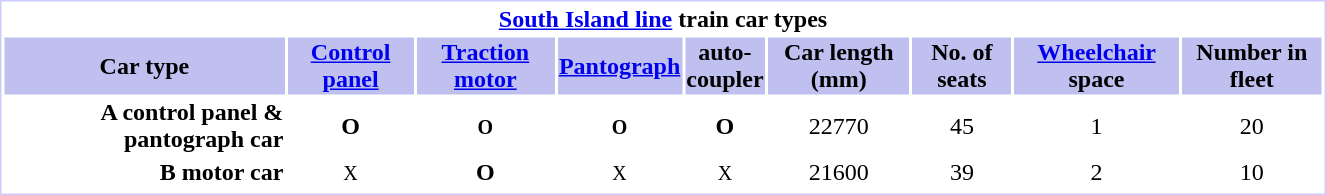<table width=70% align=center style="border:1px solid #ccf; text-align:center">
<tr>
<th bgcolor="white" colspan=10><a href='#'>South Island line</a> train car types</th>
</tr>
<tr>
<th bgcolor=#c0c0f0>Car type</th>
<th bgcolor=#c0c0f0><a href='#'>Control panel</a></th>
<th bgcolor=#c0c0f0><a href='#'>Traction motor</a></th>
<th bgcolor=#c0c0f0><a href='#'>Pantograph</a></th>
<th bgcolor=#c0c0f0>auto-<br>coupler</th>
<th bgcolor=#c0c0f0>Car length (mm)</th>
<th bgcolor=#c0c0f0>No. of seats</th>
<th bgcolor=#c0c0f0><a href='#'>Wheelchair</a> space</th>
<th bgcolor=#c0c0f0>Number in fleet</th>
</tr>
<tr>
<th align=right>A control panel & pantograph car</th>
<td><strong><span>O</span></strong></td>
<td><small><strong><span>O</span></strong></small></td>
<td><strong><small><span>O</span></small></strong></td>
<td><strong><span>O</span></strong></td>
<td>22770</td>
<td>45</td>
<td>1</td>
<td>20</td>
</tr>
<tr>
<th align=right>B motor car</th>
<td><small><span>X</span></small></td>
<td><strong><span>O</span></strong></td>
<td><small><span>X</span></small></td>
<td><small><span>X</span></small></td>
<td>21600</td>
<td>39</td>
<td>2</td>
<td>10</td>
</tr>
<tr>
</tr>
</table>
